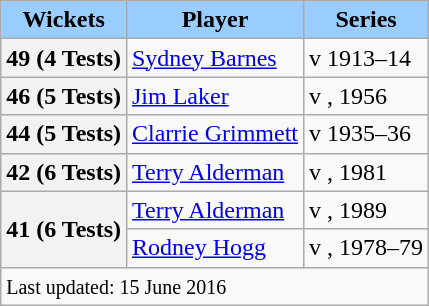<table class="wikitable">
<tr style="background:#9cf; text-align:center;">
<td><strong>Wickets</strong></td>
<td><strong>Player</strong></td>
<td><strong>Series</strong></td>
</tr>
<tr>
<th>49 (4 Tests)</th>
<td> <a href='#'>Sydney Barnes</a></td>
<td>v  1913–14</td>
</tr>
<tr>
<th>46 (5 Tests)</th>
<td> <a href='#'>Jim Laker</a></td>
<td>v , 1956</td>
</tr>
<tr>
<th>44 (5 Tests)</th>
<td> <a href='#'>Clarrie Grimmett</a></td>
<td>v  1935–36</td>
</tr>
<tr>
<th>42 (6 Tests)</th>
<td> <a href='#'>Terry Alderman</a></td>
<td>v , 1981</td>
</tr>
<tr>
<th rowspan="2" style="vertical-align:middle;">41 (6 Tests)</th>
<td> <a href='#'>Terry Alderman</a></td>
<td>v , 1989</td>
</tr>
<tr>
<td> <a href='#'>Rodney Hogg</a></td>
<td>v , 1978–79</td>
</tr>
<tr>
<td colspan="3"><small>Last updated: 15 June 2016</small></td>
</tr>
</table>
